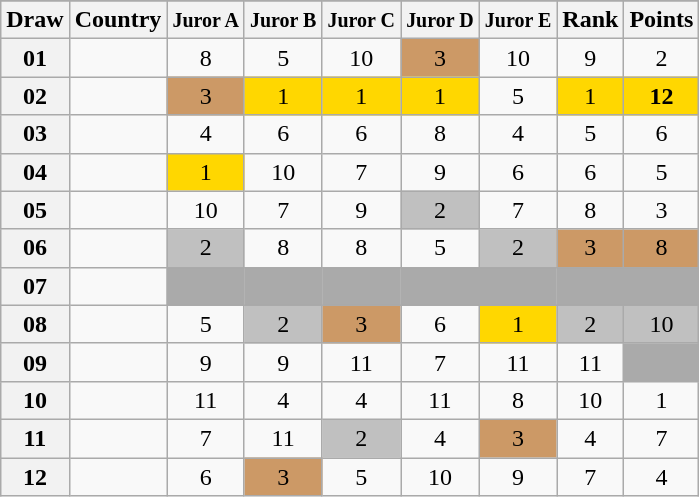<table class="sortable wikitable collapsible plainrowheaders" style="text-align:center;">
<tr>
</tr>
<tr>
<th scope="col">Draw</th>
<th scope="col">Country</th>
<th scope="col"><small>Juror A</small></th>
<th scope="col"><small>Juror B</small></th>
<th scope="col"><small>Juror C</small></th>
<th scope="col"><small>Juror D</small></th>
<th scope="col"><small>Juror E</small></th>
<th scope="col">Rank</th>
<th scope="col">Points</th>
</tr>
<tr>
<th scope="row" style="text-align:center;">01</th>
<td style="text-align:left;"></td>
<td>8</td>
<td>5</td>
<td>10</td>
<td style="background:#CC9966;">3</td>
<td>10</td>
<td>9</td>
<td>2</td>
</tr>
<tr>
<th scope="row" style="text-align:center;">02</th>
<td style="text-align:left;"></td>
<td style="background:#CC9966;">3</td>
<td style="background:gold;">1</td>
<td style="background:gold;">1</td>
<td style="background:gold;">1</td>
<td>5</td>
<td style="background:gold;">1</td>
<td style="background:gold;"><strong>12</strong></td>
</tr>
<tr>
<th scope="row" style="text-align:center;">03</th>
<td style="text-align:left;"></td>
<td>4</td>
<td>6</td>
<td>6</td>
<td>8</td>
<td>4</td>
<td>5</td>
<td>6</td>
</tr>
<tr>
<th scope="row" style="text-align:center;">04</th>
<td style="text-align:left;"></td>
<td style="background:gold;">1</td>
<td>10</td>
<td>7</td>
<td>9</td>
<td>6</td>
<td>6</td>
<td>5</td>
</tr>
<tr>
<th scope="row" style="text-align:center;">05</th>
<td style="text-align:left;"></td>
<td>10</td>
<td>7</td>
<td>9</td>
<td style="background:silver;">2</td>
<td>7</td>
<td>8</td>
<td>3</td>
</tr>
<tr>
<th scope="row" style="text-align:center;">06</th>
<td style="text-align:left;"></td>
<td style="background:silver;">2</td>
<td>8</td>
<td>8</td>
<td>5</td>
<td style="background:silver;">2</td>
<td style="background:#CC9966;">3</td>
<td style="background:#CC9966;">8</td>
</tr>
<tr class="sortbottom">
<th scope="row" style="text-align:center;">07</th>
<td style="text-align:left;"></td>
<td style="background:#AAAAAA;"></td>
<td style="background:#AAAAAA;"></td>
<td style="background:#AAAAAA;"></td>
<td style="background:#AAAAAA;"></td>
<td style="background:#AAAAAA;"></td>
<td style="background:#AAAAAA;"></td>
<td style="background:#AAAAAA;"></td>
</tr>
<tr>
<th scope="row" style="text-align:center;">08</th>
<td style="text-align:left;"></td>
<td>5</td>
<td style="background:silver;">2</td>
<td style="background:#CC9966;">3</td>
<td>6</td>
<td style="background:gold;">1</td>
<td style="background:silver;">2</td>
<td style="background:silver;">10</td>
</tr>
<tr>
<th scope="row" style="text-align:center;">09</th>
<td style="text-align:left;"></td>
<td>9</td>
<td>9</td>
<td>11</td>
<td>7</td>
<td>11</td>
<td>11</td>
<td style="background:#AAAAAA;"></td>
</tr>
<tr>
<th scope="row" style="text-align:center;">10</th>
<td style="text-align:left;"></td>
<td>11</td>
<td>4</td>
<td>4</td>
<td>11</td>
<td>8</td>
<td>10</td>
<td>1</td>
</tr>
<tr>
<th scope="row" style="text-align:center;">11</th>
<td style="text-align:left;"></td>
<td>7</td>
<td>11</td>
<td style="background:silver;">2</td>
<td>4</td>
<td style="background:#CC9966;">3</td>
<td>4</td>
<td>7</td>
</tr>
<tr>
<th scope="row" style="text-align:center;">12</th>
<td style="text-align:left;"></td>
<td>6</td>
<td style="background:#CC9966;">3</td>
<td>5</td>
<td>10</td>
<td>9</td>
<td>7</td>
<td>4</td>
</tr>
</table>
